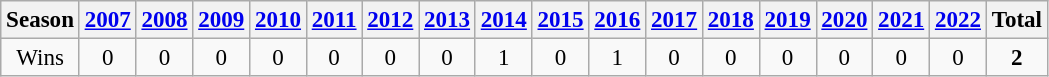<table class=wikitable style=font-size:96%>
<tr>
<th>Season</th>
<th><a href='#'>2007</a></th>
<th><a href='#'>2008</a></th>
<th><a href='#'>2009</a></th>
<th><a href='#'>2010</a></th>
<th><a href='#'>2011</a></th>
<th><a href='#'>2012</a></th>
<th><a href='#'>2013</a></th>
<th><a href='#'>2014</a></th>
<th><a href='#'>2015</a></th>
<th><a href='#'>2016</a></th>
<th><a href='#'>2017</a></th>
<th><a href='#'>2018</a></th>
<th><a href='#'>2019</a></th>
<th><a href='#'>2020</a></th>
<th><a href='#'>2021</a></th>
<th><a href='#'>2022</a></th>
<th>Total</th>
</tr>
<tr align=center>
<td>Wins</td>
<td>0</td>
<td>0</td>
<td>0</td>
<td>0</td>
<td>0</td>
<td>0</td>
<td>0</td>
<td>1</td>
<td>0</td>
<td>1</td>
<td>0</td>
<td>0</td>
<td>0</td>
<td>0</td>
<td>0</td>
<td>0</td>
<td><strong>2</strong></td>
</tr>
</table>
